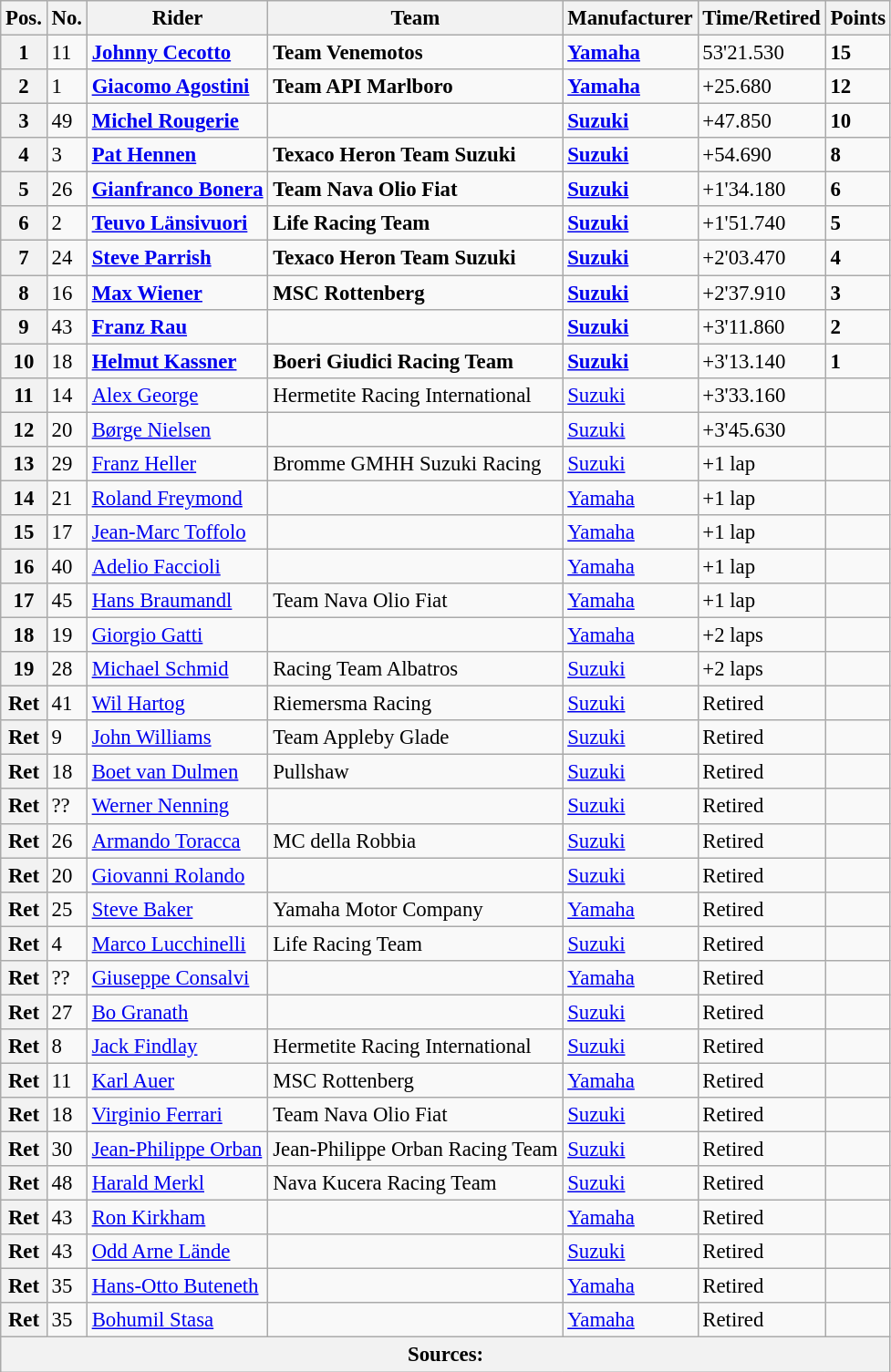<table class="wikitable" style="font-size: 95%;">
<tr>
<th>Pos.</th>
<th>No.</th>
<th>Rider</th>
<th>Team</th>
<th>Manufacturer</th>
<th>Time/Retired</th>
<th>Points</th>
</tr>
<tr>
<th>1</th>
<td>11</td>
<td> <strong><a href='#'>Johnny Cecotto</a></strong></td>
<td><strong>Team Venemotos</strong></td>
<td><strong><a href='#'>Yamaha</a></strong></td>
<td>53'21.530</td>
<td><strong>15</strong></td>
</tr>
<tr>
<th>2</th>
<td>1</td>
<td> <strong><a href='#'>Giacomo Agostini</a></strong></td>
<td><strong>Team API Marlboro</strong></td>
<td><strong><a href='#'>Yamaha</a></strong></td>
<td>+25.680</td>
<td><strong>12</strong></td>
</tr>
<tr>
<th>3</th>
<td>49</td>
<td> <strong><a href='#'>Michel Rougerie</a></strong></td>
<td></td>
<td><strong><a href='#'>Suzuki</a></strong></td>
<td>+47.850</td>
<td><strong>10</strong></td>
</tr>
<tr>
<th>4</th>
<td>3</td>
<td> <strong><a href='#'>Pat Hennen</a></strong></td>
<td><strong>Texaco Heron Team Suzuki</strong></td>
<td><strong><a href='#'>Suzuki</a></strong></td>
<td>+54.690</td>
<td><strong>8</strong></td>
</tr>
<tr>
<th>5</th>
<td>26</td>
<td> <strong><a href='#'>Gianfranco Bonera</a></strong></td>
<td><strong>Team Nava Olio Fiat</strong></td>
<td><strong><a href='#'>Suzuki</a></strong></td>
<td>+1'34.180</td>
<td><strong>6</strong></td>
</tr>
<tr>
<th>6</th>
<td>2</td>
<td> <strong><a href='#'>Teuvo Länsivuori</a></strong></td>
<td><strong>Life Racing Team</strong></td>
<td><strong><a href='#'>Suzuki</a></strong></td>
<td>+1'51.740</td>
<td><strong>5</strong></td>
</tr>
<tr>
<th>7</th>
<td>24</td>
<td> <strong><a href='#'>Steve Parrish</a></strong></td>
<td><strong>Texaco Heron Team Suzuki</strong></td>
<td><strong><a href='#'>Suzuki</a></strong></td>
<td>+2'03.470</td>
<td><strong>4</strong></td>
</tr>
<tr>
<th>8</th>
<td>16</td>
<td> <strong><a href='#'>Max Wiener</a></strong></td>
<td><strong>MSC Rottenberg</strong></td>
<td><strong><a href='#'>Suzuki</a></strong></td>
<td>+2'37.910</td>
<td><strong>3</strong></td>
</tr>
<tr>
<th>9</th>
<td>43</td>
<td> <strong><a href='#'>Franz Rau</a></strong></td>
<td></td>
<td><strong><a href='#'>Suzuki</a></strong></td>
<td>+3'11.860</td>
<td><strong>2</strong></td>
</tr>
<tr>
<th>10</th>
<td>18</td>
<td> <strong><a href='#'>Helmut Kassner</a></strong></td>
<td><strong>Boeri Giudici Racing Team</strong></td>
<td><strong><a href='#'>Suzuki</a></strong></td>
<td>+3'13.140</td>
<td><strong>1</strong></td>
</tr>
<tr>
<th>11</th>
<td>14</td>
<td> <a href='#'>Alex George</a></td>
<td>Hermetite Racing International</td>
<td><a href='#'>Suzuki</a></td>
<td>+3'33.160</td>
<td></td>
</tr>
<tr>
<th>12</th>
<td>20</td>
<td> <a href='#'>Børge Nielsen</a></td>
<td></td>
<td><a href='#'>Suzuki</a></td>
<td>+3'45.630</td>
<td></td>
</tr>
<tr>
<th>13</th>
<td>29</td>
<td> <a href='#'>Franz Heller</a></td>
<td>Bromme GMHH Suzuki Racing</td>
<td><a href='#'>Suzuki</a></td>
<td>+1 lap</td>
<td></td>
</tr>
<tr>
<th>14</th>
<td>21</td>
<td> <a href='#'>Roland Freymond</a></td>
<td></td>
<td><a href='#'>Yamaha</a></td>
<td>+1 lap</td>
<td></td>
</tr>
<tr>
<th>15</th>
<td>17</td>
<td> <a href='#'>Jean-Marc Toffolo</a></td>
<td></td>
<td><a href='#'>Yamaha</a></td>
<td>+1 lap</td>
<td></td>
</tr>
<tr>
<th>16</th>
<td>40</td>
<td> <a href='#'>Adelio Faccioli</a></td>
<td></td>
<td><a href='#'>Yamaha</a></td>
<td>+1 lap</td>
<td></td>
</tr>
<tr>
<th>17</th>
<td>45</td>
<td> <a href='#'>Hans Braumandl</a></td>
<td>Team Nava Olio Fiat</td>
<td><a href='#'>Yamaha</a></td>
<td>+1 lap</td>
<td></td>
</tr>
<tr>
<th>18</th>
<td>19</td>
<td> <a href='#'>Giorgio Gatti</a></td>
<td></td>
<td><a href='#'>Yamaha</a></td>
<td>+2 laps</td>
<td></td>
</tr>
<tr>
<th>19</th>
<td>28</td>
<td> <a href='#'>Michael Schmid</a></td>
<td>Racing Team Albatros</td>
<td><a href='#'>Suzuki</a></td>
<td>+2 laps</td>
<td></td>
</tr>
<tr>
<th>Ret</th>
<td>41</td>
<td> <a href='#'>Wil Hartog</a></td>
<td>Riemersma Racing</td>
<td><a href='#'>Suzuki</a></td>
<td>Retired</td>
<td></td>
</tr>
<tr>
<th>Ret</th>
<td>9</td>
<td> <a href='#'>John Williams</a></td>
<td>Team Appleby Glade</td>
<td><a href='#'>Suzuki</a></td>
<td>Retired</td>
<td></td>
</tr>
<tr>
<th>Ret</th>
<td>18</td>
<td> <a href='#'>Boet van Dulmen</a></td>
<td>Pullshaw</td>
<td><a href='#'>Suzuki</a></td>
<td>Retired</td>
<td></td>
</tr>
<tr>
<th>Ret</th>
<td>??</td>
<td> <a href='#'>Werner Nenning</a></td>
<td></td>
<td><a href='#'>Suzuki</a></td>
<td>Retired</td>
<td></td>
</tr>
<tr>
<th>Ret</th>
<td>26</td>
<td> <a href='#'>Armando Toracca</a></td>
<td>MC della Robbia</td>
<td><a href='#'>Suzuki</a></td>
<td>Retired</td>
<td></td>
</tr>
<tr>
<th>Ret</th>
<td>20</td>
<td> <a href='#'>Giovanni Rolando</a></td>
<td></td>
<td><a href='#'>Suzuki</a></td>
<td>Retired</td>
<td></td>
</tr>
<tr>
<th>Ret</th>
<td>25</td>
<td> <a href='#'>Steve Baker</a></td>
<td>Yamaha Motor Company</td>
<td><a href='#'>Yamaha</a></td>
<td>Retired</td>
<td></td>
</tr>
<tr>
<th>Ret</th>
<td>4</td>
<td> <a href='#'>Marco Lucchinelli</a></td>
<td>Life Racing Team</td>
<td><a href='#'>Suzuki</a></td>
<td>Retired</td>
<td></td>
</tr>
<tr>
<th>Ret</th>
<td>??</td>
<td> <a href='#'>Giuseppe Consalvi</a></td>
<td></td>
<td><a href='#'>Yamaha</a></td>
<td>Retired</td>
<td></td>
</tr>
<tr>
<th>Ret</th>
<td>27</td>
<td> <a href='#'>Bo Granath</a></td>
<td></td>
<td><a href='#'>Suzuki</a></td>
<td>Retired</td>
<td></td>
</tr>
<tr>
<th>Ret</th>
<td>8</td>
<td> <a href='#'>Jack Findlay</a></td>
<td>Hermetite Racing International</td>
<td><a href='#'>Suzuki</a></td>
<td>Retired</td>
<td></td>
</tr>
<tr>
<th>Ret</th>
<td>11</td>
<td> <a href='#'>Karl Auer</a></td>
<td>MSC Rottenberg</td>
<td><a href='#'>Yamaha</a></td>
<td>Retired</td>
<td></td>
</tr>
<tr>
<th>Ret</th>
<td>18</td>
<td> <a href='#'>Virginio Ferrari</a></td>
<td>Team Nava Olio Fiat</td>
<td><a href='#'>Suzuki</a></td>
<td>Retired</td>
<td></td>
</tr>
<tr>
<th>Ret</th>
<td>30</td>
<td> <a href='#'>Jean-Philippe Orban</a></td>
<td>Jean-Philippe Orban Racing Team</td>
<td><a href='#'>Suzuki</a></td>
<td>Retired</td>
<td></td>
</tr>
<tr>
<th>Ret</th>
<td>48</td>
<td> <a href='#'>Harald Merkl</a></td>
<td>Nava Kucera Racing Team</td>
<td><a href='#'>Suzuki</a></td>
<td>Retired</td>
<td></td>
</tr>
<tr>
<th>Ret</th>
<td>43</td>
<td> <a href='#'>Ron Kirkham</a></td>
<td></td>
<td><a href='#'>Yamaha</a></td>
<td>Retired</td>
<td></td>
</tr>
<tr>
<th>Ret</th>
<td>43</td>
<td> <a href='#'>Odd Arne Lände</a></td>
<td></td>
<td><a href='#'>Suzuki</a></td>
<td>Retired</td>
<td></td>
</tr>
<tr>
<th>Ret</th>
<td>35</td>
<td> <a href='#'>Hans-Otto Buteneth</a></td>
<td></td>
<td><a href='#'>Yamaha</a></td>
<td>Retired</td>
<td></td>
</tr>
<tr>
<th>Ret</th>
<td>35</td>
<td> <a href='#'>Bohumil Stasa</a></td>
<td></td>
<td><a href='#'>Yamaha</a></td>
<td>Retired</td>
<td></td>
</tr>
<tr>
<th colspan=9>Sources: </th>
</tr>
</table>
